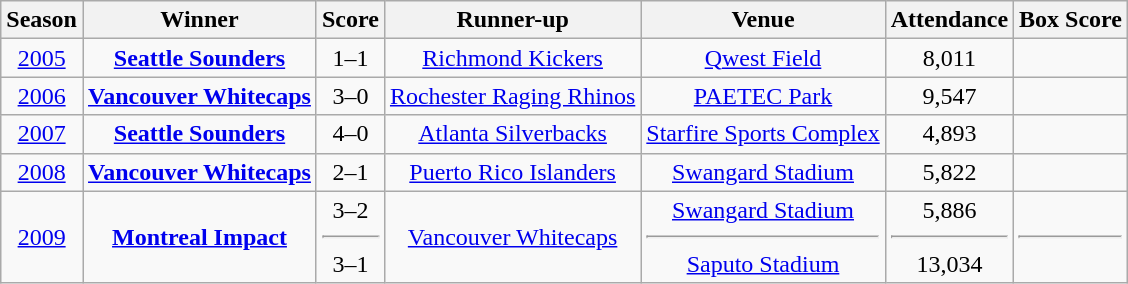<table class="wikitable" style="text-align: center;">
<tr>
<th>Season</th>
<th>Winner</th>
<th>Score</th>
<th>Runner-up</th>
<th>Venue</th>
<th>Attendance</th>
<th>Box Score</th>
</tr>
<tr>
<td><a href='#'>2005</a></td>
<td><strong><a href='#'>Seattle Sounders</a></strong></td>
<td>1–1 </td>
<td><a href='#'>Richmond Kickers</a></td>
<td><a href='#'>Qwest Field</a></td>
<td>8,011</td>
<td></td>
</tr>
<tr>
<td><a href='#'>2006</a></td>
<td><strong><a href='#'>Vancouver Whitecaps</a></strong></td>
<td>3–0</td>
<td><a href='#'>Rochester Raging Rhinos</a></td>
<td><a href='#'>PAETEC Park</a></td>
<td>9,547</td>
<td></td>
</tr>
<tr>
<td><a href='#'>2007</a></td>
<td><strong><a href='#'>Seattle Sounders</a></strong></td>
<td>4–0</td>
<td><a href='#'>Atlanta Silverbacks</a></td>
<td><a href='#'>Starfire Sports Complex</a></td>
<td>4,893</td>
<td></td>
</tr>
<tr>
<td><a href='#'>2008</a></td>
<td><strong><a href='#'>Vancouver Whitecaps</a></strong></td>
<td>2–1</td>
<td><a href='#'>Puerto Rico Islanders</a></td>
<td><a href='#'>Swangard Stadium</a></td>
<td>5,822</td>
<td></td>
</tr>
<tr>
<td><a href='#'>2009</a></td>
<td><strong><a href='#'>Montreal Impact</a></strong></td>
<td>3–2<hr>3–1</td>
<td><a href='#'>Vancouver Whitecaps</a></td>
<td><a href='#'>Swangard Stadium</a><hr><a href='#'>Saputo Stadium</a></td>
<td>5,886<hr>13,034</td>
<td><hr></td>
</tr>
</table>
